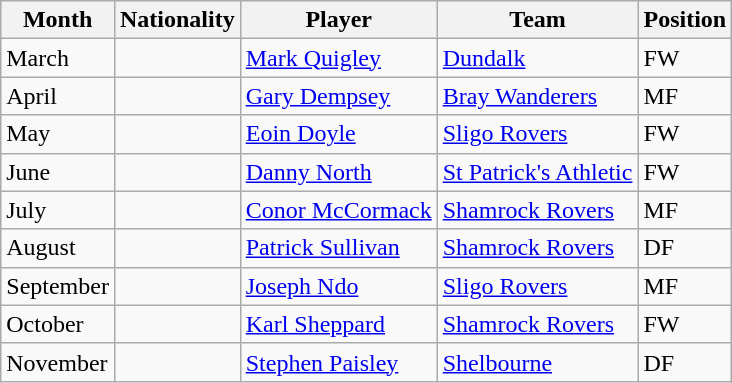<table class="wikitable sortable">
<tr>
<th>Month</th>
<th>Nationality</th>
<th>Player</th>
<th>Team</th>
<th>Position</th>
</tr>
<tr>
<td>March</td>
<td></td>
<td><a href='#'>Mark Quigley</a></td>
<td><a href='#'>Dundalk</a></td>
<td>FW</td>
</tr>
<tr>
<td>April</td>
<td></td>
<td><a href='#'>Gary Dempsey</a></td>
<td><a href='#'>Bray Wanderers</a></td>
<td>MF</td>
</tr>
<tr>
<td>May</td>
<td></td>
<td><a href='#'>Eoin Doyle</a></td>
<td><a href='#'>Sligo Rovers</a></td>
<td>FW</td>
</tr>
<tr>
<td>June</td>
<td></td>
<td><a href='#'>Danny North</a></td>
<td><a href='#'>St Patrick's Athletic</a></td>
<td>FW</td>
</tr>
<tr>
<td>July</td>
<td></td>
<td><a href='#'>Conor McCormack</a></td>
<td><a href='#'>Shamrock Rovers</a></td>
<td>MF</td>
</tr>
<tr>
<td>August</td>
<td></td>
<td><a href='#'>Patrick Sullivan</a></td>
<td><a href='#'>Shamrock Rovers</a></td>
<td>DF</td>
</tr>
<tr>
<td>September</td>
<td></td>
<td><a href='#'>Joseph Ndo</a></td>
<td><a href='#'>Sligo Rovers</a></td>
<td>MF</td>
</tr>
<tr>
<td>October</td>
<td></td>
<td><a href='#'>Karl Sheppard</a></td>
<td><a href='#'>Shamrock Rovers</a></td>
<td>FW</td>
</tr>
<tr>
<td>November</td>
<td></td>
<td><a href='#'>Stephen Paisley</a></td>
<td><a href='#'>Shelbourne</a></td>
<td>DF</td>
</tr>
</table>
